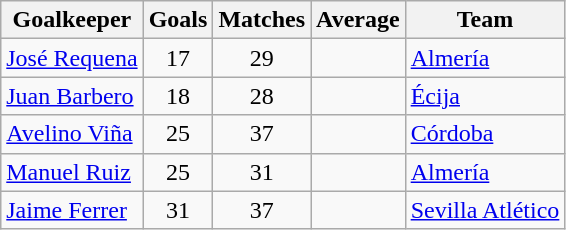<table class="wikitable sortable">
<tr>
<th>Goalkeeper</th>
<th>Goals</th>
<th>Matches</th>
<th>Average</th>
<th>Team</th>
</tr>
<tr>
<td> <a href='#'>José Requena</a></td>
<td align=center>17</td>
<td align=center>29</td>
<td align=center></td>
<td><a href='#'>Almería</a></td>
</tr>
<tr>
<td> <a href='#'>Juan Barbero</a></td>
<td align=center>18</td>
<td align=center>28</td>
<td align=center></td>
<td><a href='#'>Écija</a></td>
</tr>
<tr>
<td> <a href='#'>Avelino Viña</a></td>
<td align=center>25</td>
<td align=center>37</td>
<td align=center></td>
<td><a href='#'>Córdoba</a></td>
</tr>
<tr>
<td> <a href='#'>Manuel Ruiz</a></td>
<td align=center>25</td>
<td align=center>31</td>
<td align=center></td>
<td><a href='#'>Almería</a></td>
</tr>
<tr>
<td> <a href='#'>Jaime Ferrer</a></td>
<td align=center>31</td>
<td align=center>37</td>
<td align=center></td>
<td><a href='#'>Sevilla Atlético</a></td>
</tr>
</table>
